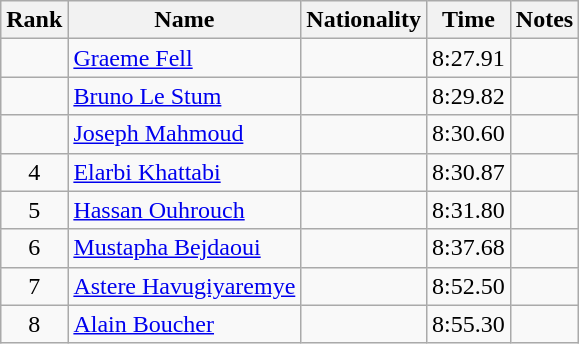<table class="wikitable sortable" style="text-align:center">
<tr>
<th>Rank</th>
<th>Name</th>
<th>Nationality</th>
<th>Time</th>
<th>Notes</th>
</tr>
<tr>
<td></td>
<td align=left><a href='#'>Graeme Fell</a></td>
<td align=left></td>
<td>8:27.91</td>
<td></td>
</tr>
<tr>
<td></td>
<td align=left><a href='#'>Bruno Le Stum</a></td>
<td align=left></td>
<td>8:29.82</td>
<td></td>
</tr>
<tr>
<td></td>
<td align=left><a href='#'>Joseph Mahmoud</a></td>
<td align=left></td>
<td>8:30.60</td>
<td></td>
</tr>
<tr>
<td>4</td>
<td align=left><a href='#'>Elarbi Khattabi</a></td>
<td align=left></td>
<td>8:30.87</td>
<td></td>
</tr>
<tr>
<td>5</td>
<td align=left><a href='#'>Hassan Ouhrouch</a></td>
<td align=left></td>
<td>8:31.80</td>
<td></td>
</tr>
<tr>
<td>6</td>
<td align=left><a href='#'>Mustapha Bejdaoui</a></td>
<td align=left></td>
<td>8:37.68</td>
<td></td>
</tr>
<tr>
<td>7</td>
<td align=left><a href='#'>Astere Havugiyaremye</a></td>
<td align=left></td>
<td>8:52.50</td>
<td></td>
</tr>
<tr>
<td>8</td>
<td align=left><a href='#'>Alain Boucher</a></td>
<td align=left></td>
<td>8:55.30</td>
<td></td>
</tr>
</table>
